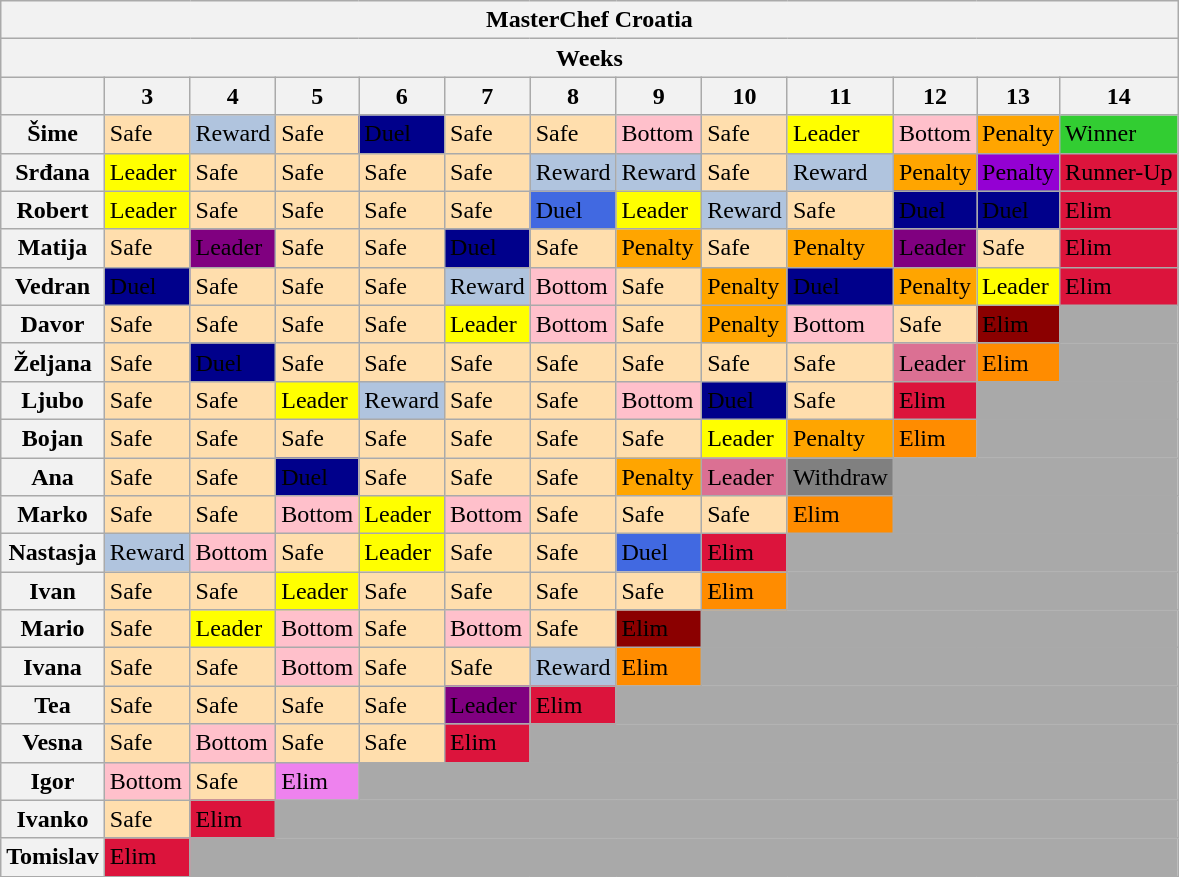<table class="wikitable center" ; width:100%;>
<tr>
<th align="center" colspan=13>MasterChef Croatia</th>
</tr>
<tr>
<th align="center" colspan=13>Weeks</th>
</tr>
<tr>
<th></th>
<th>3</th>
<th>4</th>
<th>5</th>
<th>6</th>
<th>7</th>
<th>8</th>
<th>9</th>
<th>10</th>
<th>11</th>
<th>12</th>
<th>13</th>
<th>14</th>
</tr>
<tr>
<th>Šime</th>
<td style="background:#FFDEAD">Safe</td>
<td bgcolor="lightsteelblue">Reward</td>
<td style="background:#FFDEAD">Safe</td>
<td bgcolor="darkblue"><span>Duel</span></td>
<td style="background:#FFDEAD">Safe</td>
<td style="background:#FFDEAD">Safe</td>
<td style="background:pink">Bottom</td>
<td style="background:#FFDEAD">Safe</td>
<td bgcolor="yellow">Leader</td>
<td style="background:pink">Bottom</td>
<td bgcolor="orange"><span>Penalty</span></td>
<td bgcolor="limegreen"><span>Winner</span></td>
</tr>
<tr>
<th>Srđana</th>
<td bgcolor="yellow">Leader</td>
<td style="background:#FFDEAD">Safe</td>
<td style="background:#FFDEAD">Safe</td>
<td style="background:#FFDEAD">Safe</td>
<td style="background:#FFDEAD">Safe</td>
<td bgcolor="lightsteelblue">Reward</td>
<td bgcolor="lightsteelblue">Reward</td>
<td style="background:#FFDEAD">Safe</td>
<td bgcolor="lightsteelblue">Reward</td>
<td bgcolor="orange"><span>Penalty</span></td>
<td bgcolor="darkviolet"><span>Penalty</span></td>
<td bgcolor="crimson"><span>Runner-Up</span></td>
</tr>
<tr>
<th>Robert</th>
<td bgcolor="yellow">Leader</td>
<td style="background:#FFDEAD">Safe</td>
<td style="background:#FFDEAD">Safe</td>
<td style="background:#FFDEAD">Safe</td>
<td style="background:#FFDEAD">Safe</td>
<td bgcolor="royalblue"><span>Duel</span></td>
<td bgcolor="yellow">Leader</td>
<td bgcolor="lightsteelblue">Reward</td>
<td style="background:#FFDEAD">Safe</td>
<td bgcolor="darkblue"><span>Duel</span></td>
<td bgcolor="darkblue"><span>Duel</span></td>
<td bgcolor="crimson">Elim</td>
</tr>
<tr>
<th>Matija</th>
<td style="background:#FFDEAD">Safe</td>
<td bgcolor="purple"><span>Leader</span></td>
<td style="background:#FFDEAD">Safe</td>
<td style="background:#FFDEAD">Safe</td>
<td bgcolor="darkblue"><span>Duel</span></td>
<td style="background:#FFDEAD">Safe</td>
<td bgcolor="orange"><span>Penalty</span></td>
<td style="background:#FFDEAD">Safe</td>
<td bgcolor="orange"><span>Penalty</span></td>
<td bgcolor="purple"><span>Leader</span></td>
<td style="background:#FFDEAD">Safe</td>
<td bgcolor="crimson">Elim</td>
</tr>
<tr>
<th>Vedran</th>
<td bgcolor="darkblue"><span>Duel</span></td>
<td style="background:#FFDEAD">Safe</td>
<td style="background:#FFDEAD">Safe</td>
<td style="background:#FFDEAD">Safe</td>
<td bgcolor="lightsteelblue">Reward</td>
<td style="background:pink">Bottom</td>
<td style="background:#FFDEAD">Safe</td>
<td bgcolor="orange"><span>Penalty</span></td>
<td bgcolor="darkblue"><span>Duel</span></td>
<td bgcolor="orange"><span>Penalty</span></td>
<td bgcolor="yellow">Leader</td>
<td bgcolor="crimson">Elim</td>
</tr>
<tr>
<th>Davor</th>
<td style="background:#FFDEAD">Safe</td>
<td style="background:#FFDEAD">Safe</td>
<td style="background:#FFDEAD">Safe</td>
<td style="background:#FFDEAD">Safe</td>
<td bgcolor="yellow">Leader</td>
<td style="background:pink">Bottom</td>
<td style="background:#FFDEAD">Safe</td>
<td bgcolor="orange"><span>Penalty</span></td>
<td style="background:pink">Bottom</td>
<td style="background:#FFDEAD">Safe</td>
<td bgcolor="darkred"><span>Elim</span></td>
<td colspan="1" style="background:darkgray;"></td>
</tr>
<tr>
<th>Željana</th>
<td style="background:#FFDEAD">Safe</td>
<td bgcolor="darkblue"><span>Duel</span></td>
<td style="background:#FFDEAD">Safe</td>
<td style="background:#FFDEAD">Safe</td>
<td style="background:#FFDEAD">Safe</td>
<td style="background:#FFDEAD">Safe</td>
<td style="background:#FFDEAD">Safe</td>
<td style="background:#FFDEAD">Safe</td>
<td style="background:#FFDEAD">Safe</td>
<td bgcolor="palevioletred"><span>Leader </span></td>
<td bgcolor="darkorange">Elim</td>
<td colspan="1" style="background:darkgray;"></td>
</tr>
<tr>
<th>Ljubo</th>
<td style="background:#FFDEAD">Safe</td>
<td style="background:#FFDEAD">Safe</td>
<td bgcolor="yellow">Leader</td>
<td bgcolor="lightsteelblue">Reward</td>
<td style="background:#FFDEAD">Safe</td>
<td style="background:#FFDEAD">Safe</td>
<td style="background:pink">Bottom</td>
<td bgcolor="darkblue"><span>Duel</span></td>
<td style="background:#FFDEAD">Safe</td>
<td bgcolor="crimson">Elim</td>
<td colspan="2" style="background:darkgray;"></td>
</tr>
<tr>
<th>Bojan</th>
<td style="background:#FFDEAD">Safe</td>
<td style="background:#FFDEAD">Safe</td>
<td style="background:#FFDEAD">Safe</td>
<td style="background:#FFDEAD">Safe</td>
<td style="background:#FFDEAD">Safe</td>
<td style="background:#FFDEAD">Safe</td>
<td style="background:#FFDEAD">Safe</td>
<td bgcolor="yellow">Leader</td>
<td bgcolor="orange"><span>Penalty</span></td>
<td bgcolor="darkorange">Elim</td>
<td colspan="2" style="background:darkgray;"></td>
</tr>
<tr>
<th>Ana</th>
<td style="background:#FFDEAD">Safe</td>
<td style="background:#FFDEAD">Safe</td>
<td bgcolor="darkblue"><span>Duel</span></td>
<td style="background:#FFDEAD">Safe</td>
<td style="background:#FFDEAD">Safe</td>
<td style="background:#FFDEAD">Safe</td>
<td bgcolor="orange"><span>Penalty</span></td>
<td bgcolor="palevioletred"><span>Leader </span></td>
<td bgcolor="gray">Withdraw</td>
<td colspan="3" style="background:darkgray;"></td>
</tr>
<tr>
<th>Marko</th>
<td style="background:#FFDEAD">Safe</td>
<td style="background:#FFDEAD">Safe</td>
<td style="background:pink">Bottom</td>
<td bgcolor="yellow">Leader</td>
<td style="background:pink">Bottom</td>
<td style="background:#FFDEAD">Safe</td>
<td style="background:#FFDEAD">Safe</td>
<td style="background:#FFDEAD">Safe</td>
<td bgcolor="darkorange">Elim</td>
<td colspan="3" style="background:darkgray;"></td>
</tr>
<tr>
<th>Nastasja</th>
<td bgcolor="lightsteelblue">Reward</td>
<td style="background:pink">Bottom</td>
<td style="background:#FFDEAD">Safe</td>
<td bgcolor="yellow">Leader</td>
<td style="background:#FFDEAD">Safe</td>
<td style="background:#FFDEAD">Safe</td>
<td bgcolor="royalblue"><span>Duel</span></td>
<td bgcolor="crimson">Elim</td>
<td colspan="4" style="background:darkgray;"></td>
</tr>
<tr>
<th>Ivan</th>
<td style="background:#FFDEAD">Safe</td>
<td style="background:#FFDEAD">Safe</td>
<td bgcolor="yellow">Leader</td>
<td style="background:#FFDEAD">Safe</td>
<td style="background:#FFDEAD">Safe</td>
<td style="background:#FFDEAD">Safe</td>
<td style="background:#FFDEAD">Safe</td>
<td bgcolor="darkorange">Elim</td>
<td colspan="4" style="background:darkgray;"></td>
</tr>
<tr>
<th>Mario</th>
<td style="background:#FFDEAD">Safe</td>
<td bgcolor="yellow">Leader</td>
<td style="background:pink">Bottom</td>
<td style="background:#FFDEAD">Safe</td>
<td style="background:pink">Bottom</td>
<td style="background:#FFDEAD">Safe</td>
<td bgcolor="darkred"><span>Elim</span></td>
<td colspan="5" style="background:darkgray;"></td>
</tr>
<tr>
<th>Ivana</th>
<td style="background:#FFDEAD">Safe</td>
<td style="background:#FFDEAD">Safe</td>
<td style="background:pink">Bottom</td>
<td style="background:#FFDEAD">Safe</td>
<td style="background:#FFDEAD">Safe</td>
<td bgcolor="lightsteelblue">Reward</td>
<td bgcolor="darkorange">Elim</td>
<td colspan="5" style="background:darkgray;"></td>
</tr>
<tr>
<th>Tea</th>
<td style="background:#FFDEAD">Safe</td>
<td style="background:#FFDEAD">Safe</td>
<td style="background:#FFDEAD">Safe</td>
<td style="background:#FFDEAD">Safe</td>
<td bgcolor="purple"><span>Leader</span></td>
<td bgcolor="crimson">Elim</td>
<td colspan="6" style="background:darkgray;"></td>
</tr>
<tr>
<th>Vesna</th>
<td style="background:#FFDEAD">Safe</td>
<td style="background:pink">Bottom</td>
<td style="background:#FFDEAD">Safe</td>
<td style="background:#FFDEAD">Safe</td>
<td bgcolor="crimson">Elim</td>
<td colspan="7" style="background:darkgray;"></td>
</tr>
<tr>
<th>Igor</th>
<td style="background:pink">Bottom</td>
<td style="background:#FFDEAD">Safe</td>
<td bgcolor="violet">Elim</td>
<td colspan="9" style="background:darkgray;"></td>
</tr>
<tr>
<th>Ivanko</th>
<td style="background:#FFDEAD">Safe</td>
<td bgcolor="crimson">Elim</td>
<td colspan="10" style="background:darkgray;"></td>
</tr>
<tr>
<th>Tomislav</th>
<td bgcolor="crimson">Elim</td>
<td colspan="11" style="background:darkgray;"></td>
</tr>
<tr>
</tr>
</table>
